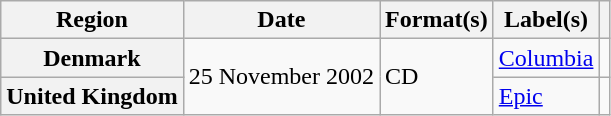<table class="wikitable plainrowheaders">
<tr>
<th scope="col">Region</th>
<th scope="col">Date</th>
<th scope="col">Format(s)</th>
<th scope="col">Label(s)</th>
<th scope="col"></th>
</tr>
<tr>
<th scope="row">Denmark</th>
<td rowspan="2">25 November 2002</td>
<td rowspan="2">CD</td>
<td><a href='#'>Columbia</a></td>
<td></td>
</tr>
<tr>
<th scope="row">United Kingdom</th>
<td><a href='#'>Epic</a></td>
<td></td>
</tr>
</table>
